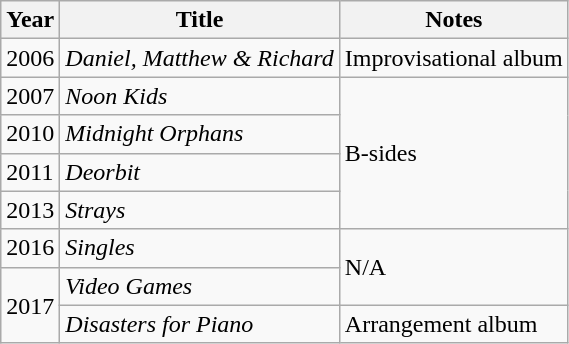<table class="wikitable sortable">
<tr>
<th>Year</th>
<th>Title</th>
<th>Notes</th>
</tr>
<tr>
<td>2006</td>
<td><em>Daniel, Matthew & Richard</em></td>
<td>Improvisational album</td>
</tr>
<tr>
<td>2007</td>
<td><em>Noon Kids</em></td>
<td rowspan=4>B-sides</td>
</tr>
<tr>
<td>2010</td>
<td><em>Midnight Orphans</em></td>
</tr>
<tr>
<td>2011</td>
<td><em>Deorbit</em></td>
</tr>
<tr>
<td>2013</td>
<td><em>Strays</em></td>
</tr>
<tr>
<td>2016</td>
<td><em>Singles</em></td>
<td rowspan=2>N/A</td>
</tr>
<tr>
<td rowspan=2>2017</td>
<td><em>Video Games</em></td>
</tr>
<tr>
<td><em>Disasters for Piano</em></td>
<td>Arrangement album</td>
</tr>
</table>
